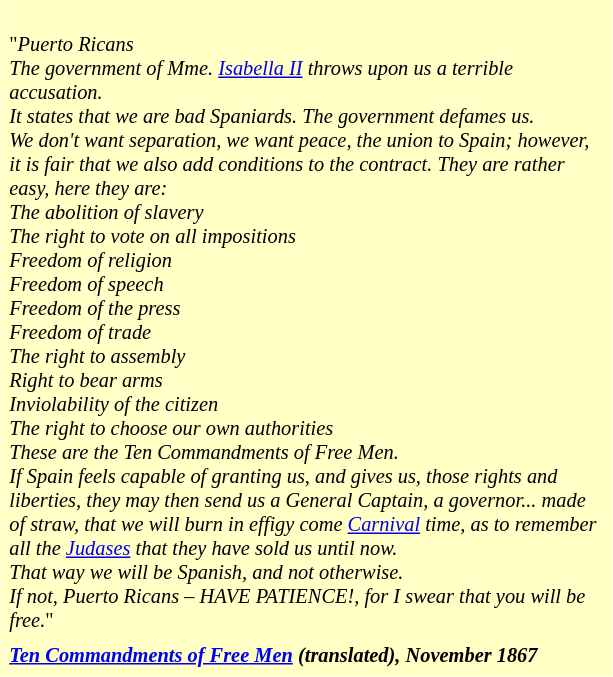<table class="toccolours" style="float: right; margin-left: 1em; margin-right: 2em; font-size: 85%; background:#ffffc6; color:black; width:30em; max-width: 40%;" cellspacing="5">
<tr>
<td style="text-align: left;"><br>"<em>Puerto Ricans</em><br><em>The government of Mme. <a href='#'>Isabella II</a> throws upon us a terrible accusation.</em><br><em>It states that we are bad Spaniards. The government defames us.</em><br><em>We don't want separation, we want peace, the union to Spain; however, it is fair that we also add conditions to the contract. They are rather easy, here they are:</em><br><em>The abolition of slavery</em><br><em>The right to vote on all impositions</em><br><em>Freedom of religion</em><br><em>Freedom of speech</em><br><em>Freedom of the press</em><br><em>Freedom of trade</em><br><em>The right to assembly</em><br><em>Right to bear arms</em><br><em>Inviolability of the citizen</em><br><em>The right to choose our own authorities</em><br><em>These are the Ten Commandments of Free Men.</em><br><em>If Spain feels capable of granting us, and gives us, those rights and liberties, they may then send us a General Captain, a governor... made of straw, that we will burn in effigy come <a href='#'>Carnival</a> time, as to remember all the <a href='#'>Judases</a> that they have sold us until now.</em><br><em>That way we will be Spanish, and not otherwise.</em><br><em>If not, Puerto Ricans – HAVE PATIENCE!, for I swear that you will be free.</em>"</td>
</tr>
<tr>
<td style="text-align: left;"><strong><em><a href='#'>Ten Commandments of Free Men</a> (translated),<strong> November 1867<em></td>
</tr>
</table>
